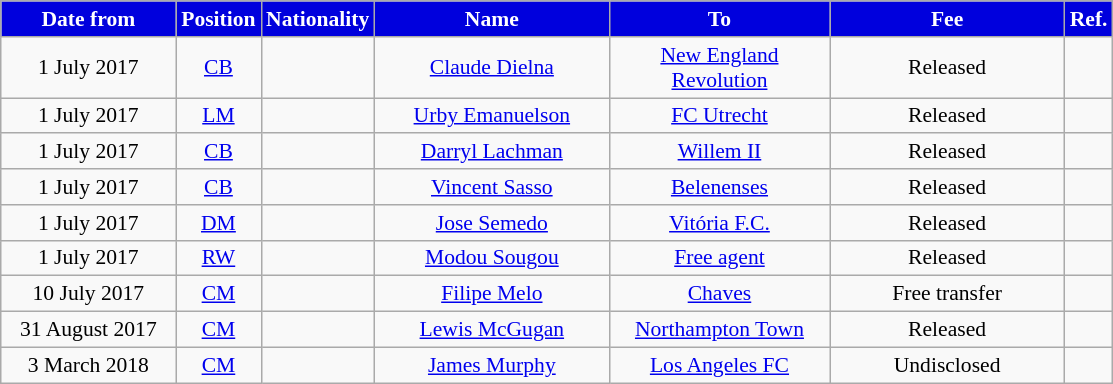<table class="wikitable"  style="text-align:center; font-size:90%; ">
<tr>
<th style="background:#00d; color:#fff; width:110px;">Date from</th>
<th style="background:#00d; color:#fff; width:50px;">Position</th>
<th style="background:#00d; color:#fff; width:50px;">Nationality</th>
<th style="background:#00d; color:#fff; width:150px;">Name</th>
<th style="background:#00d; color:#fff; width:140px;">To</th>
<th style="background:#00d; color:#fff; width:150px;">Fee</th>
<th style="background:#00d; color:#fff; width:25px;">Ref.</th>
</tr>
<tr>
<td>1 July 2017</td>
<td><a href='#'>CB</a></td>
<td></td>
<td><a href='#'>Claude Dielna</a></td>
<td> <a href='#'>New England Revolution</a></td>
<td>Released</td>
<td></td>
</tr>
<tr>
<td>1 July 2017</td>
<td><a href='#'>LM</a></td>
<td></td>
<td><a href='#'>Urby Emanuelson</a></td>
<td> <a href='#'>FC Utrecht</a></td>
<td>Released</td>
<td></td>
</tr>
<tr>
<td>1 July 2017</td>
<td><a href='#'>CB</a></td>
<td></td>
<td><a href='#'>Darryl Lachman</a></td>
<td> <a href='#'>Willem II</a></td>
<td>Released</td>
<td></td>
</tr>
<tr>
<td>1 July 2017</td>
<td><a href='#'>CB</a></td>
<td></td>
<td><a href='#'>Vincent Sasso</a></td>
<td> <a href='#'>Belenenses</a></td>
<td>Released</td>
<td></td>
</tr>
<tr>
<td>1 July 2017</td>
<td><a href='#'>DM</a></td>
<td></td>
<td><a href='#'>Jose Semedo</a></td>
<td> <a href='#'>Vitória F.C.</a></td>
<td>Released</td>
<td></td>
</tr>
<tr>
<td>1 July 2017</td>
<td><a href='#'>RW</a></td>
<td></td>
<td><a href='#'>Modou Sougou</a></td>
<td><a href='#'>Free agent</a></td>
<td>Released</td>
<td></td>
</tr>
<tr>
<td>10 July 2017</td>
<td><a href='#'>CM</a></td>
<td></td>
<td><a href='#'>Filipe Melo</a></td>
<td> <a href='#'>Chaves</a></td>
<td>Free transfer</td>
<td></td>
</tr>
<tr>
<td>31 August 2017</td>
<td><a href='#'>CM</a></td>
<td></td>
<td><a href='#'>Lewis McGugan</a></td>
<td> <a href='#'>Northampton Town</a></td>
<td>Released</td>
<td></td>
</tr>
<tr>
<td>3 March 2018</td>
<td><a href='#'>CM</a></td>
<td></td>
<td><a href='#'>James Murphy</a></td>
<td> <a href='#'>Los Angeles FC</a></td>
<td>Undisclosed</td>
<td></td>
</tr>
</table>
